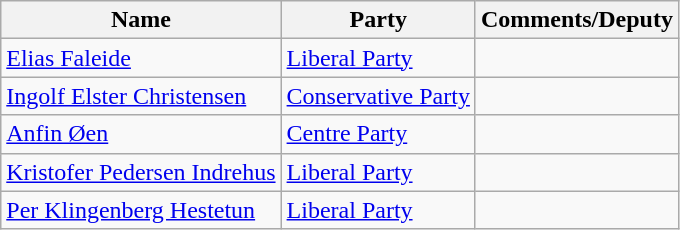<table class="wikitable">
<tr>
<th>Name</th>
<th>Party</th>
<th>Comments/Deputy</th>
</tr>
<tr>
<td><a href='#'>Elias Faleide</a></td>
<td><a href='#'>Liberal Party</a></td>
<td></td>
</tr>
<tr>
<td><a href='#'>Ingolf Elster Christensen</a></td>
<td><a href='#'>Conservative Party</a></td>
<td></td>
</tr>
<tr>
<td><a href='#'>Anfin Øen</a></td>
<td><a href='#'>Centre Party</a></td>
<td></td>
</tr>
<tr>
<td><a href='#'>Kristofer Pedersen Indrehus</a></td>
<td><a href='#'>Liberal Party</a></td>
<td></td>
</tr>
<tr>
<td><a href='#'>Per Klingenberg Hestetun</a></td>
<td><a href='#'>Liberal Party</a></td>
<td></td>
</tr>
</table>
